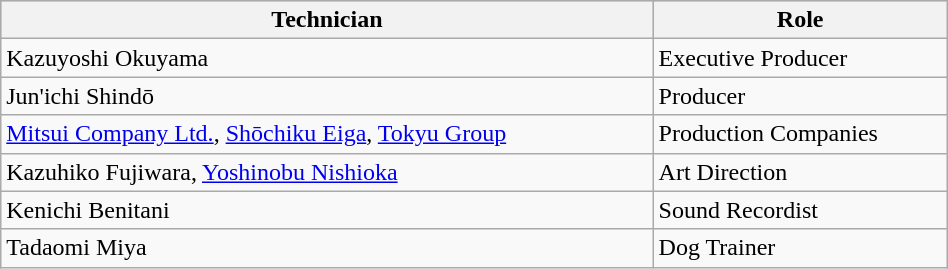<table class="wikitable" width="50%">
<tr bgcolor="#CCCCCC">
<th>Technician</th>
<th>Role</th>
</tr>
<tr>
<td>Kazuyoshi Okuyama</td>
<td>Executive Producer</td>
</tr>
<tr>
<td>Jun'ichi Shindō</td>
<td>Producer</td>
</tr>
<tr>
<td><a href='#'>Mitsui Company Ltd.</a>, <a href='#'>Shōchiku Eiga</a>, <a href='#'>Tokyu Group</a></td>
<td>Production Companies</td>
</tr>
<tr>
<td>Kazuhiko Fujiwara, <a href='#'>Yoshinobu Nishioka</a></td>
<td>Art Direction</td>
</tr>
<tr>
<td>Kenichi Benitani</td>
<td>Sound Recordist</td>
</tr>
<tr>
<td>Tadaomi Miya</td>
<td>Dog Trainer</td>
</tr>
</table>
